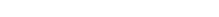<table style="width:22%; text-align:center;">
<tr style="color:white;">
<td style="background:"><strong>5</strong></td>
<td style="background:"><strong>3</strong></td>
</tr>
</table>
